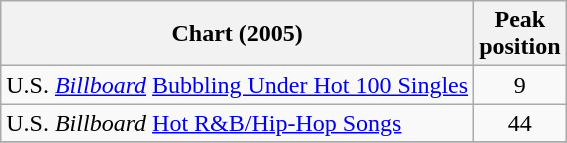<table class="wikitable">
<tr>
<th align="left">Chart (2005)</th>
<th align="center">Peak<br>position</th>
</tr>
<tr>
<td align="left">U.S. <a href='#'><em>Billboard</em></a> <a href='#'>Bubbling Under Hot 100 Singles</a></td>
<td align="center">9</td>
</tr>
<tr>
<td align="left">U.S. <em>Billboard</em> <a href='#'>Hot R&B/Hip-Hop Songs</a></td>
<td align="center">44</td>
</tr>
<tr>
</tr>
</table>
